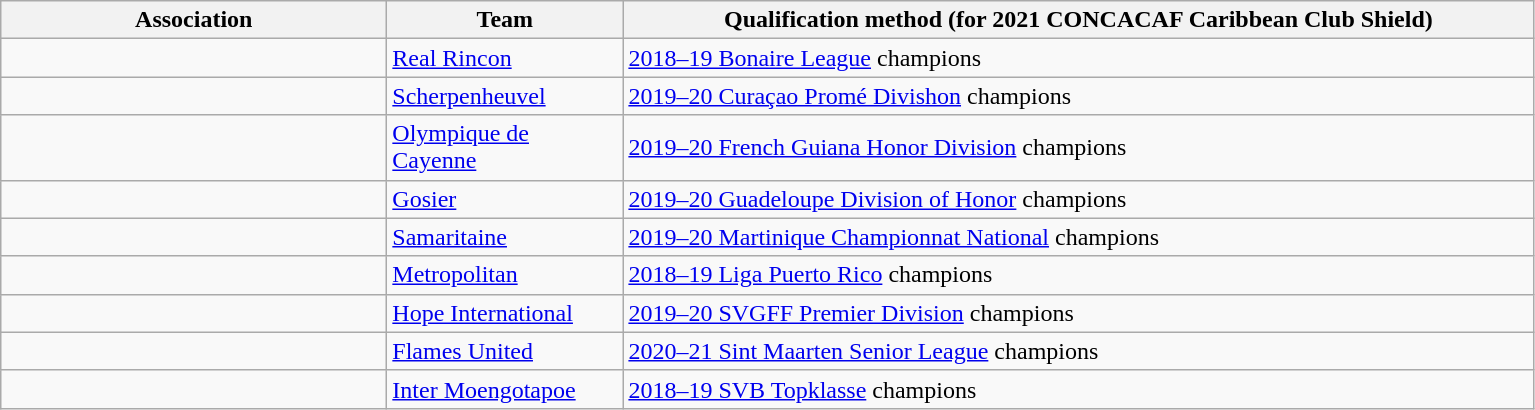<table class="wikitable">
<tr>
<th width=250>Association</th>
<th width=150>Team</th>
<th width=600>Qualification method (for 2021 CONCACAF Caribbean Club Shield)</th>
</tr>
<tr>
<td></td>
<td><a href='#'>Real Rincon</a></td>
<td><a href='#'>2018–19 Bonaire League</a> champions</td>
</tr>
<tr>
<td></td>
<td><a href='#'>Scherpenheuvel</a></td>
<td><a href='#'>2019–20 Curaçao Promé Divishon</a> champions</td>
</tr>
<tr>
<td></td>
<td><a href='#'>Olympique de Cayenne</a></td>
<td><a href='#'>2019–20 French Guiana Honor Division</a> champions</td>
</tr>
<tr>
<td></td>
<td><a href='#'>Gosier</a></td>
<td><a href='#'>2019–20 Guadeloupe Division of Honor</a> champions</td>
</tr>
<tr>
<td></td>
<td><a href='#'>Samaritaine</a></td>
<td><a href='#'>2019–20 Martinique Championnat National</a> champions</td>
</tr>
<tr>
<td></td>
<td><a href='#'>Metropolitan</a></td>
<td><a href='#'>2018–19 Liga Puerto Rico</a> champions</td>
</tr>
<tr>
<td></td>
<td><a href='#'>Hope International</a></td>
<td><a href='#'>2019–20 SVGFF Premier Division</a> champions</td>
</tr>
<tr>
<td></td>
<td><a href='#'>Flames United</a></td>
<td><a href='#'>2020–21 Sint Maarten Senior League</a> champions</td>
</tr>
<tr>
<td></td>
<td><a href='#'>Inter Moengotapoe</a></td>
<td><a href='#'>2018–19 SVB Topklasse</a> champions</td>
</tr>
</table>
